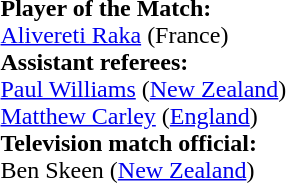<table style="width:100%">
<tr>
<td><br><strong>Player of the Match:</strong>
<br><a href='#'>Alivereti Raka</a> (France)<br><strong>Assistant referees:</strong>
<br><a href='#'>Paul Williams</a> (<a href='#'>New Zealand</a>)
<br><a href='#'>Matthew Carley</a> (<a href='#'>England</a>)
<br><strong>Television match official:</strong>
<br>Ben Skeen (<a href='#'>New Zealand</a>)</td>
</tr>
</table>
